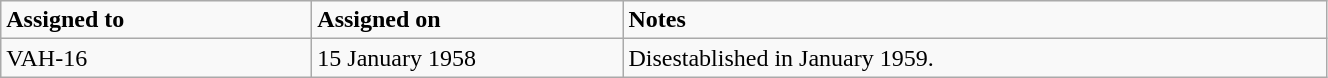<table class="wikitable" style="width: 70%;">
<tr>
<td style="width: 200px;"><strong>Assigned to</strong></td>
<td style="width: 200px;"><strong>Assigned on</strong></td>
<td><strong>Notes</strong></td>
</tr>
<tr>
<td>VAH-16</td>
<td>15 January 1958</td>
<td>Disestablished in January 1959.</td>
</tr>
</table>
